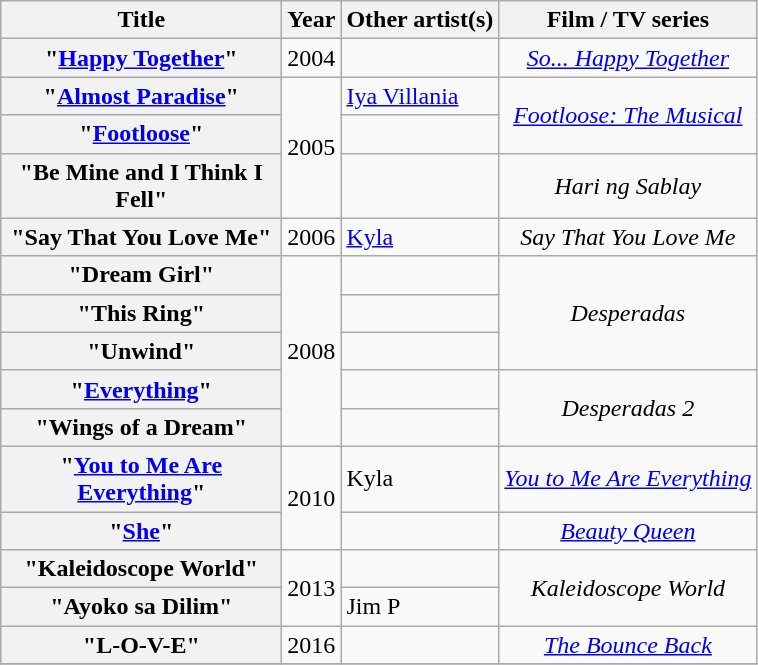<table class="wikitable plainrowheaders">
<tr>
<th scope="col" width="180">Title</th>
<th scope="col">Year</th>
<th scope="col">Other artist(s)</th>
<th scope="col">Film / TV series</th>
</tr>
<tr>
<th scope="row">"<a href='#'>Happy Together</a>"</th>
<td>2004</td>
<td></td>
<td align="center"><em><a href='#'>So... Happy Together</a></em></td>
</tr>
<tr>
<th scope="row">"<a href='#'>Almost Paradise</a>"</th>
<td rowspan="3">2005</td>
<td><a href='#'>Iya Villania</a></td>
<td rowspan="2" align="center"><em><a href='#'>Footloose: The Musical</a></em></td>
</tr>
<tr>
<th scope="row">"<a href='#'>Footloose</a>"</th>
<td></td>
</tr>
<tr>
<th scope="row">"Be Mine and I Think I Fell"</th>
<td></td>
<td align="center"><em>Hari ng Sablay</em></td>
</tr>
<tr>
<th scope="row">"Say That You Love Me"</th>
<td>2006</td>
<td><a href='#'>Kyla</a></td>
<td align="center"><em>Say That You Love Me</em></td>
</tr>
<tr>
<th scope="row">"Dream Girl"</th>
<td rowspan="5">2008</td>
<td></td>
<td rowspan="3" align="center"><em>Desperadas</em></td>
</tr>
<tr>
<th scope="row">"This Ring"</th>
<td></td>
</tr>
<tr>
<th scope="row">"Unwind"</th>
<td></td>
</tr>
<tr>
<th scope="row">"<a href='#'>Everything</a>"</th>
<td></td>
<td rowspan="2" align="center"><em>Desperadas 2</em></td>
</tr>
<tr>
<th scope="row">"Wings of a Dream"</th>
<td></td>
</tr>
<tr>
<th scope="row">"<a href='#'>You to Me Are Everything</a>"</th>
<td rowspan="2">2010</td>
<td>Kyla</td>
<td align="center"><em><a href='#'>You to Me Are Everything</a></em></td>
</tr>
<tr>
<th scope="row">"<a href='#'>She</a>"</th>
<td></td>
<td align="center"><em><a href='#'>Beauty Queen</a></em></td>
</tr>
<tr>
<th scope="row">"Kaleidoscope World"</th>
<td rowspan="2">2013</td>
<td></td>
<td rowspan="2" align="center"><em>Kaleidoscope World</em></td>
</tr>
<tr>
<th scope="row">"Ayoko sa Dilim"</th>
<td>Jim P</td>
</tr>
<tr>
<th scope="row">"L-O-V-E"</th>
<td>2016</td>
<td></td>
<td align="center"><em><a href='#'>The Bounce Back</a></em></td>
</tr>
<tr>
</tr>
</table>
